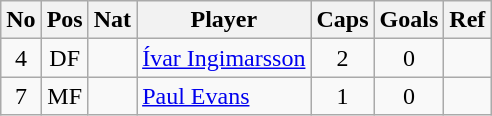<table class="wikitable" style="text-align:center; border:1px #aaa solid;">
<tr>
<th>No</th>
<th>Pos</th>
<th>Nat</th>
<th>Player</th>
<th>Caps</th>
<th>Goals</th>
<th>Ref</th>
</tr>
<tr>
<td>4</td>
<td>DF</td>
<td></td>
<td style="text-align:left;"><a href='#'>Ívar Ingimarsson</a></td>
<td>2</td>
<td>0</td>
<td></td>
</tr>
<tr>
<td>7</td>
<td>MF</td>
<td></td>
<td style="text-align:left;"><a href='#'>Paul Evans</a></td>
<td>1</td>
<td>0</td>
<td></td>
</tr>
</table>
